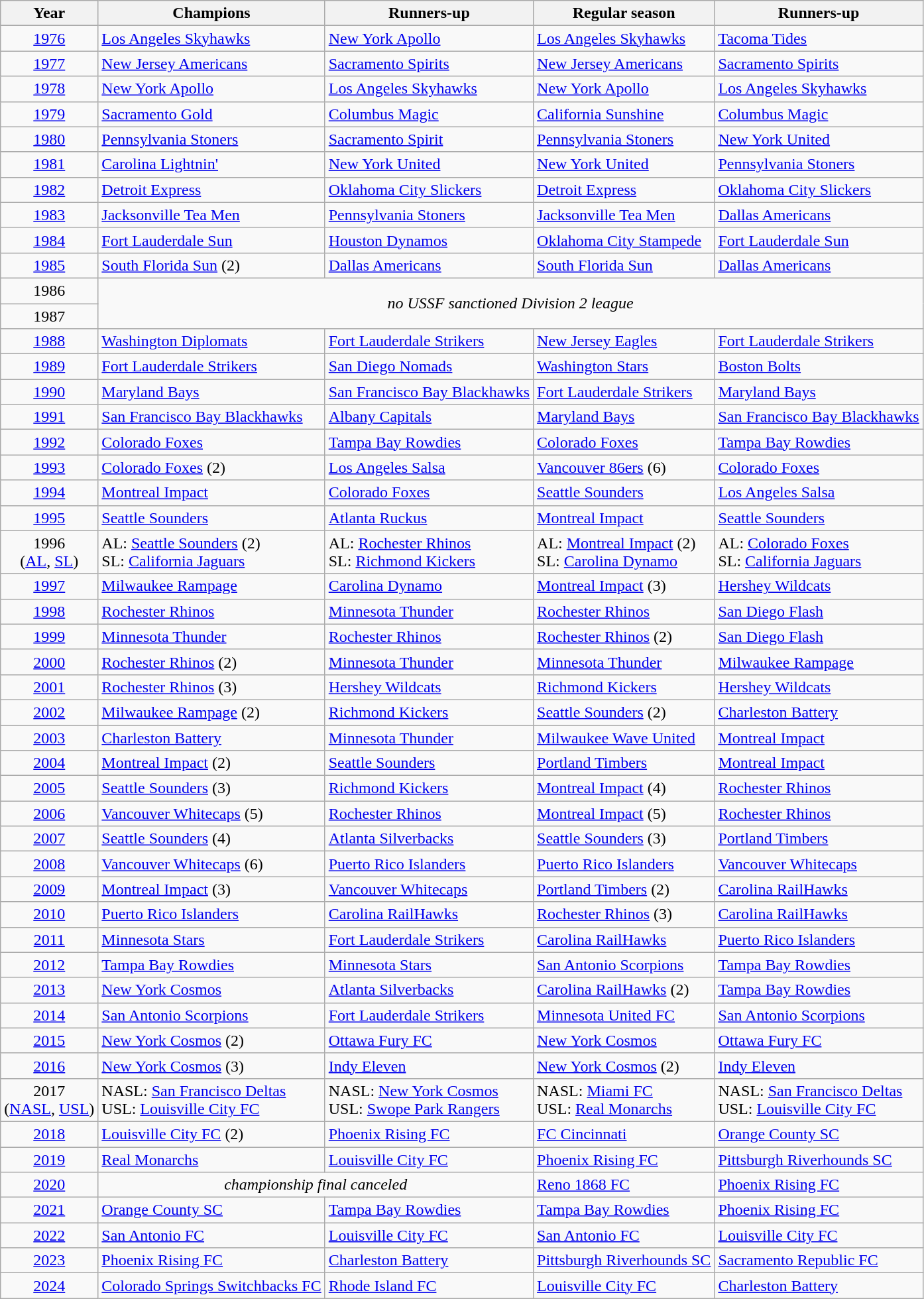<table class="wikitable">
<tr>
<th>Year</th>
<th>Champions</th>
<th>Runners-up</th>
<th>Regular season</th>
<th>Runners-up</th>
</tr>
<tr>
<td align=center><a href='#'>1976</a></td>
<td><a href='#'>Los Angeles Skyhawks</a></td>
<td><a href='#'>New York Apollo</a></td>
<td><a href='#'>Los Angeles Skyhawks</a></td>
<td><a href='#'>Tacoma Tides</a></td>
</tr>
<tr>
<td align=center><a href='#'>1977</a></td>
<td><a href='#'>New Jersey Americans</a></td>
<td><a href='#'>Sacramento Spirits</a></td>
<td><a href='#'>New Jersey Americans</a></td>
<td><a href='#'>Sacramento Spirits</a></td>
</tr>
<tr>
<td align=center><a href='#'>1978</a></td>
<td><a href='#'>New York Apollo</a></td>
<td><a href='#'>Los Angeles Skyhawks</a></td>
<td><a href='#'>New York Apollo</a></td>
<td><a href='#'>Los Angeles Skyhawks</a></td>
</tr>
<tr>
<td align=center><a href='#'>1979</a></td>
<td><a href='#'>Sacramento Gold</a></td>
<td><a href='#'>Columbus Magic</a></td>
<td><a href='#'>California Sunshine</a></td>
<td><a href='#'>Columbus Magic</a></td>
</tr>
<tr>
<td align=center><a href='#'>1980</a></td>
<td><a href='#'>Pennsylvania Stoners</a></td>
<td><a href='#'>Sacramento Spirit</a></td>
<td><a href='#'>Pennsylvania Stoners</a></td>
<td><a href='#'>New York United</a></td>
</tr>
<tr>
<td align=center><a href='#'>1981</a></td>
<td><a href='#'>Carolina Lightnin'</a></td>
<td><a href='#'>New York United</a></td>
<td><a href='#'>New York United</a></td>
<td><a href='#'>Pennsylvania Stoners</a></td>
</tr>
<tr>
<td align=center><a href='#'>1982</a></td>
<td><a href='#'>Detroit Express</a></td>
<td><a href='#'>Oklahoma City Slickers</a></td>
<td><a href='#'>Detroit Express</a></td>
<td><a href='#'>Oklahoma City Slickers</a></td>
</tr>
<tr>
<td align=center><a href='#'>1983</a></td>
<td><a href='#'>Jacksonville Tea Men</a></td>
<td><a href='#'>Pennsylvania Stoners</a></td>
<td><a href='#'>Jacksonville Tea Men</a></td>
<td><a href='#'>Dallas Americans</a></td>
</tr>
<tr>
<td align=center><a href='#'>1984</a></td>
<td><a href='#'>Fort Lauderdale Sun</a></td>
<td><a href='#'>Houston Dynamos</a></td>
<td><a href='#'>Oklahoma City Stampede</a></td>
<td><a href='#'>Fort Lauderdale Sun</a></td>
</tr>
<tr>
<td align=center><a href='#'>1985</a></td>
<td><a href='#'>South Florida Sun</a> (2)</td>
<td><a href='#'>Dallas Americans</a></td>
<td><a href='#'>South Florida Sun</a></td>
<td><a href='#'>Dallas Americans</a></td>
</tr>
<tr>
<td align=center>1986</td>
<td rowspan=2 colspan=4 align=center><em>no USSF sanctioned Division 2 league</em></td>
</tr>
<tr>
<td align=center>1987</td>
</tr>
<tr>
<td align=center><a href='#'>1988</a></td>
<td><a href='#'>Washington Diplomats</a></td>
<td><a href='#'>Fort Lauderdale Strikers</a></td>
<td><a href='#'>New Jersey Eagles</a></td>
<td><a href='#'>Fort Lauderdale Strikers</a></td>
</tr>
<tr>
<td align=center><a href='#'>1989</a></td>
<td><a href='#'>Fort Lauderdale Strikers</a></td>
<td><a href='#'>San Diego Nomads</a></td>
<td><a href='#'>Washington Stars</a></td>
<td><a href='#'>Boston Bolts</a></td>
</tr>
<tr>
<td align=center><a href='#'>1990</a></td>
<td><a href='#'>Maryland Bays</a></td>
<td><a href='#'>San Francisco Bay Blackhawks</a></td>
<td><a href='#'>Fort Lauderdale Strikers</a></td>
<td><a href='#'>Maryland Bays</a></td>
</tr>
<tr>
<td align=center><a href='#'>1991</a></td>
<td><a href='#'>San Francisco Bay Blackhawks</a></td>
<td><a href='#'>Albany Capitals</a></td>
<td><a href='#'>Maryland Bays</a></td>
<td><a href='#'>San Francisco Bay Blackhawks</a></td>
</tr>
<tr>
<td align=center><a href='#'>1992</a></td>
<td><a href='#'>Colorado Foxes</a></td>
<td><a href='#'>Tampa Bay Rowdies</a></td>
<td><a href='#'>Colorado Foxes</a></td>
<td><a href='#'>Tampa Bay Rowdies</a></td>
</tr>
<tr>
<td align=center><a href='#'>1993</a></td>
<td><a href='#'>Colorado Foxes</a> (2)</td>
<td><a href='#'>Los Angeles Salsa</a></td>
<td><a href='#'>Vancouver 86ers</a> (6)</td>
<td><a href='#'>Colorado Foxes</a></td>
</tr>
<tr>
<td align=center><a href='#'>1994</a></td>
<td><a href='#'>Montreal Impact</a></td>
<td><a href='#'>Colorado Foxes</a></td>
<td><a href='#'>Seattle Sounders</a></td>
<td><a href='#'>Los Angeles Salsa</a></td>
</tr>
<tr>
<td align=center><a href='#'>1995</a></td>
<td><a href='#'>Seattle Sounders</a></td>
<td><a href='#'>Atlanta Ruckus</a></td>
<td><a href='#'>Montreal Impact</a></td>
<td><a href='#'>Seattle Sounders</a></td>
</tr>
<tr>
<td align=center>1996<br>(<a href='#'>AL</a>, <a href='#'>SL</a>)</td>
<td>AL: <a href='#'>Seattle Sounders</a> (2) <br> SL: <a href='#'>California Jaguars</a></td>
<td>AL: <a href='#'>Rochester Rhinos</a> <br> SL: <a href='#'>Richmond Kickers</a></td>
<td>AL: <a href='#'>Montreal Impact</a> (2) <br> SL: <a href='#'>Carolina Dynamo</a></td>
<td>AL: <a href='#'>Colorado Foxes</a> <br> SL: <a href='#'>California Jaguars</a></td>
</tr>
<tr>
<td align=center><a href='#'>1997</a></td>
<td><a href='#'>Milwaukee Rampage</a></td>
<td><a href='#'>Carolina Dynamo</a></td>
<td><a href='#'>Montreal Impact</a> (3)</td>
<td><a href='#'>Hershey Wildcats</a></td>
</tr>
<tr>
<td align=center><a href='#'>1998</a></td>
<td><a href='#'>Rochester Rhinos</a></td>
<td><a href='#'>Minnesota Thunder</a></td>
<td><a href='#'>Rochester Rhinos</a></td>
<td><a href='#'>San Diego Flash</a></td>
</tr>
<tr>
<td align=center><a href='#'>1999</a></td>
<td><a href='#'>Minnesota Thunder</a></td>
<td><a href='#'>Rochester Rhinos</a></td>
<td><a href='#'>Rochester Rhinos</a> (2)</td>
<td><a href='#'>San Diego Flash</a></td>
</tr>
<tr>
<td align=center><a href='#'>2000</a></td>
<td><a href='#'>Rochester Rhinos</a> (2)</td>
<td><a href='#'>Minnesota Thunder</a></td>
<td><a href='#'>Minnesota Thunder</a></td>
<td><a href='#'>Milwaukee Rampage</a></td>
</tr>
<tr>
<td align=center><a href='#'>2001</a></td>
<td><a href='#'>Rochester Rhinos</a> (3)</td>
<td><a href='#'>Hershey Wildcats</a></td>
<td><a href='#'>Richmond Kickers</a></td>
<td><a href='#'>Hershey Wildcats</a></td>
</tr>
<tr>
<td align=center><a href='#'>2002</a></td>
<td><a href='#'>Milwaukee Rampage</a> (2)</td>
<td><a href='#'>Richmond Kickers</a></td>
<td><a href='#'>Seattle Sounders</a> (2)</td>
<td><a href='#'>Charleston Battery</a></td>
</tr>
<tr>
<td align=center><a href='#'>2003</a></td>
<td><a href='#'>Charleston Battery</a></td>
<td><a href='#'>Minnesota Thunder</a></td>
<td><a href='#'>Milwaukee Wave United</a></td>
<td><a href='#'>Montreal Impact</a></td>
</tr>
<tr>
<td align=center><a href='#'>2004</a></td>
<td><a href='#'>Montreal Impact</a> (2)</td>
<td><a href='#'>Seattle Sounders</a></td>
<td><a href='#'>Portland Timbers</a></td>
<td><a href='#'>Montreal Impact</a></td>
</tr>
<tr>
<td align=center><a href='#'>2005</a></td>
<td><a href='#'>Seattle Sounders</a> (3)</td>
<td><a href='#'>Richmond Kickers</a></td>
<td><a href='#'>Montreal Impact</a> (4)</td>
<td><a href='#'>Rochester Rhinos</a></td>
</tr>
<tr>
<td align=center><a href='#'>2006</a></td>
<td><a href='#'>Vancouver Whitecaps</a> (5)</td>
<td><a href='#'>Rochester Rhinos</a></td>
<td><a href='#'>Montreal Impact</a> (5)</td>
<td><a href='#'>Rochester Rhinos</a></td>
</tr>
<tr>
<td align=center><a href='#'>2007</a></td>
<td><a href='#'>Seattle Sounders</a> (4)</td>
<td><a href='#'>Atlanta Silverbacks</a></td>
<td><a href='#'>Seattle Sounders</a> (3)</td>
<td><a href='#'>Portland Timbers</a></td>
</tr>
<tr>
<td align=center><a href='#'>2008</a></td>
<td><a href='#'>Vancouver Whitecaps</a> (6)</td>
<td><a href='#'>Puerto Rico Islanders</a></td>
<td><a href='#'>Puerto Rico Islanders</a></td>
<td><a href='#'>Vancouver Whitecaps</a></td>
</tr>
<tr>
<td align=center><a href='#'>2009</a></td>
<td><a href='#'>Montreal Impact</a> (3)</td>
<td><a href='#'>Vancouver Whitecaps</a></td>
<td><a href='#'>Portland Timbers</a> (2)</td>
<td><a href='#'>Carolina RailHawks</a></td>
</tr>
<tr>
<td align=center><a href='#'>2010</a></td>
<td><a href='#'>Puerto Rico Islanders</a></td>
<td><a href='#'>Carolina RailHawks</a></td>
<td><a href='#'>Rochester Rhinos</a> (3)</td>
<td><a href='#'>Carolina RailHawks</a></td>
</tr>
<tr>
<td align=center><a href='#'>2011</a></td>
<td><a href='#'>Minnesota Stars</a></td>
<td><a href='#'>Fort Lauderdale Strikers</a></td>
<td><a href='#'>Carolina RailHawks</a></td>
<td><a href='#'>Puerto Rico Islanders</a></td>
</tr>
<tr>
<td align=center><a href='#'>2012</a></td>
<td><a href='#'>Tampa Bay Rowdies</a></td>
<td><a href='#'>Minnesota Stars</a></td>
<td><a href='#'>San Antonio Scorpions</a></td>
<td><a href='#'>Tampa Bay Rowdies</a></td>
</tr>
<tr>
<td align=center><a href='#'>2013</a></td>
<td><a href='#'>New York Cosmos</a></td>
<td><a href='#'>Atlanta Silverbacks</a></td>
<td><a href='#'>Carolina RailHawks</a> (2)</td>
<td><a href='#'>Tampa Bay Rowdies</a></td>
</tr>
<tr>
<td align=center><a href='#'>2014</a></td>
<td><a href='#'>San Antonio Scorpions</a></td>
<td><a href='#'>Fort Lauderdale Strikers</a></td>
<td><a href='#'>Minnesota United FC</a></td>
<td><a href='#'>San Antonio Scorpions</a></td>
</tr>
<tr>
<td align=center><a href='#'>2015</a></td>
<td><a href='#'>New York Cosmos</a> (2)</td>
<td><a href='#'>Ottawa Fury FC</a></td>
<td><a href='#'>New York Cosmos</a></td>
<td><a href='#'>Ottawa Fury FC</a></td>
</tr>
<tr>
<td align=center><a href='#'>2016</a></td>
<td><a href='#'>New York Cosmos</a> (3)</td>
<td><a href='#'>Indy Eleven</a></td>
<td><a href='#'>New York Cosmos</a> (2)</td>
<td><a href='#'>Indy Eleven</a></td>
</tr>
<tr>
<td align=center>2017<br>(<a href='#'>NASL</a>, <a href='#'>USL</a>)</td>
<td>NASL: <a href='#'>San Francisco Deltas</a><br>USL: <a href='#'>Louisville City FC</a></td>
<td>NASL: <a href='#'>New York Cosmos</a><br>USL: <a href='#'>Swope Park Rangers</a></td>
<td>NASL: <a href='#'>Miami FC</a><br>USL: <a href='#'>Real Monarchs</a></td>
<td>NASL: <a href='#'>San Francisco Deltas</a><br>USL: <a href='#'>Louisville City FC</a></td>
</tr>
<tr>
<td align=center><a href='#'>2018</a></td>
<td><a href='#'>Louisville City FC</a> (2)</td>
<td><a href='#'>Phoenix Rising FC</a></td>
<td><a href='#'>FC Cincinnati</a></td>
<td><a href='#'>Orange County SC</a></td>
</tr>
<tr>
<td align=center><a href='#'>2019</a></td>
<td><a href='#'>Real Monarchs</a></td>
<td><a href='#'>Louisville City FC</a></td>
<td><a href='#'>Phoenix Rising FC</a></td>
<td><a href='#'>Pittsburgh Riverhounds SC</a></td>
</tr>
<tr>
<td align=center><a href='#'>2020</a></td>
<td rowspan=1 colspan=2 align=center><em>championship final canceled</em></td>
<td><a href='#'>Reno 1868 FC</a></td>
<td><a href='#'>Phoenix Rising FC</a></td>
</tr>
<tr>
<td align=center><a href='#'>2021</a></td>
<td><a href='#'>Orange County SC</a></td>
<td><a href='#'>Tampa Bay Rowdies</a></td>
<td><a href='#'>Tampa Bay Rowdies</a></td>
<td><a href='#'>Phoenix Rising FC</a></td>
</tr>
<tr>
<td align=center><a href='#'>2022</a></td>
<td><a href='#'>San Antonio FC</a></td>
<td><a href='#'>Louisville City FC</a></td>
<td><a href='#'>San Antonio FC</a></td>
<td><a href='#'>Louisville City FC</a></td>
</tr>
<tr>
<td align=center><a href='#'>2023</a></td>
<td><a href='#'>Phoenix Rising FC</a></td>
<td><a href='#'>Charleston Battery</a></td>
<td><a href='#'>Pittsburgh Riverhounds SC</a></td>
<td><a href='#'>Sacramento Republic FC</a></td>
</tr>
<tr>
<td align=center><a href='#'>2024</a></td>
<td><a href='#'>Colorado Springs Switchbacks FC</a></td>
<td><a href='#'>Rhode Island FC</a></td>
<td><a href='#'>Louisville City FC</a></td>
<td><a href='#'>Charleston Battery</a></td>
</tr>
</table>
